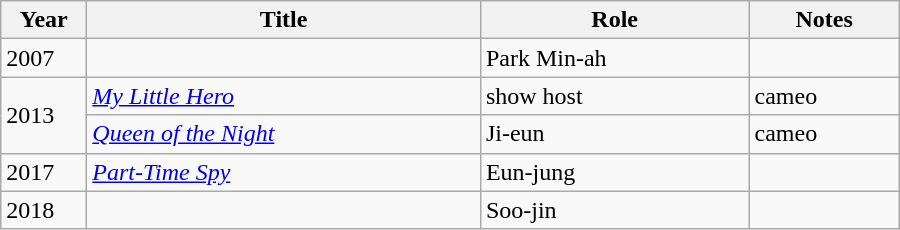<table class="wikitable" style="width:600px;">
<tr>
<th width=50px>Year</th>
<th>Title</th>
<th>Role</th>
<th>Notes</th>
</tr>
<tr>
<td>2007</td>
<td><em></em></td>
<td>Park Min-ah</td>
<td></td>
</tr>
<tr>
<td rowspan=2>2013</td>
<td><em><a href='#'>My Little Hero</a></em></td>
<td>show host</td>
<td>cameo</td>
</tr>
<tr>
<td><em><a href='#'>Queen of the Night</a></em></td>
<td>Ji-eun</td>
<td>cameo</td>
</tr>
<tr>
<td>2017</td>
<td><em><a href='#'>Part-Time Spy</a></em></td>
<td>Eun-jung</td>
<td></td>
</tr>
<tr>
<td>2018</td>
<td><em></em></td>
<td>Soo-jin</td>
<td></td>
</tr>
</table>
